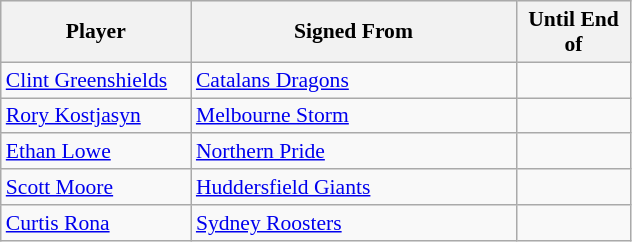<table class="wikitable" style="font-size:90%">
<tr style="background:#efefef;">
<th style="width:120px;">Player</th>
<th style="width:210px;">Signed From</th>
<th style="width:70px;">Until End of</th>
</tr>
<tr>
<td><a href='#'>Clint Greenshields</a></td>
<td> <a href='#'>Catalans Dragons</a></td>
<td></td>
</tr>
<tr>
<td><a href='#'>Rory Kostjasyn</a></td>
<td> <a href='#'>Melbourne Storm</a></td>
<td></td>
</tr>
<tr>
<td><a href='#'>Ethan Lowe</a></td>
<td> <a href='#'>Northern Pride</a></td>
<td></td>
</tr>
<tr>
<td><a href='#'>Scott Moore</a></td>
<td> <a href='#'>Huddersfield Giants</a></td>
<td></td>
</tr>
<tr>
<td><a href='#'>Curtis Rona</a></td>
<td> <a href='#'>Sydney Roosters</a></td>
<td></td>
</tr>
</table>
